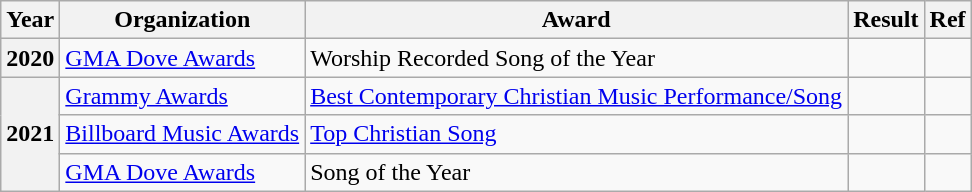<table class="wikitable plainrowheaders">
<tr>
<th>Year</th>
<th>Organization</th>
<th>Award</th>
<th>Result</th>
<th>Ref</th>
</tr>
<tr>
<th scope="row">2020</th>
<td><a href='#'>GMA Dove Awards</a></td>
<td>Worship Recorded Song of the Year</td>
<td></td>
<td></td>
</tr>
<tr>
<th rowspan="3" scope="row">2021</th>
<td><a href='#'>Grammy Awards</a></td>
<td><a href='#'>Best Contemporary Christian Music Performance/Song</a></td>
<td></td>
<td></td>
</tr>
<tr>
<td><a href='#'>Billboard Music Awards</a></td>
<td><a href='#'>Top Christian Song</a></td>
<td></td>
<td></td>
</tr>
<tr>
<td><a href='#'>GMA Dove Awards</a></td>
<td>Song of the Year</td>
<td></td>
<td></td>
</tr>
</table>
